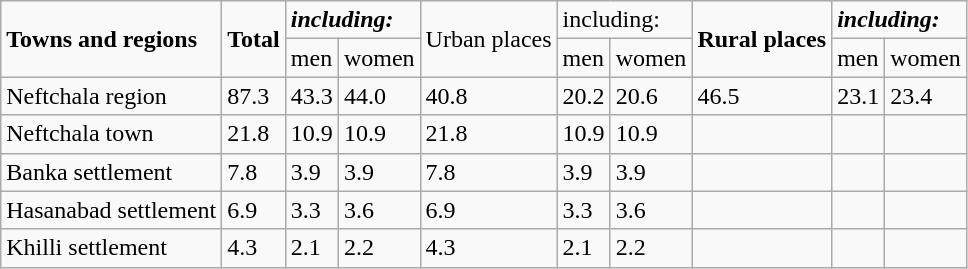<table class="wikitable">
<tr>
<td rowspan="2"><strong>Towns  and regions</strong></td>
<td rowspan="2"><strong>Total</strong></td>
<td colspan="2"><strong><em>including<em>:<strong></td>
<td rowspan="2"></strong>Urban  places<strong></td>
<td colspan="2"></em></strong>including</em>:</strong></td>
<td rowspan="2"><strong>Rural  places</strong></td>
<td colspan="2"><strong><em>including<em>:<strong></td>
</tr>
<tr>
<td></strong>men<strong></td>
<td></strong>women<strong></td>
<td></strong>men<strong></td>
<td></strong>women<strong></td>
<td></strong>men<strong></td>
<td></strong>women<strong></td>
</tr>
<tr>
<td>Neftchala  region</td>
<td>87.3</td>
<td>43.3</td>
<td>44.0</td>
<td>40.8</td>
<td>20.2</td>
<td>20.6</td>
<td>46.5</td>
<td>23.1</td>
<td>23.4</td>
</tr>
<tr>
<td>Neftchala town</td>
<td>21.8</td>
<td>10.9</td>
<td>10.9</td>
<td>21.8</td>
<td>10.9</td>
<td>10.9</td>
<td></td>
<td></td>
<td></td>
</tr>
<tr>
<td>Banka settlement</td>
<td>7.8</td>
<td>3.9</td>
<td>3.9</td>
<td>7.8</td>
<td>3.9</td>
<td>3.9</td>
<td></td>
<td></td>
<td></td>
</tr>
<tr>
<td>Hasanabad settlement</td>
<td>6.9</td>
<td>3.3</td>
<td>3.6</td>
<td>6.9</td>
<td>3.3</td>
<td>3.6</td>
<td></td>
<td></td>
<td></td>
</tr>
<tr>
<td>Khilli settlement</td>
<td>4.3</td>
<td>2.1</td>
<td>2.2</td>
<td>4.3</td>
<td>2.1</td>
<td>2.2</td>
<td></td>
<td></td>
<td></td>
</tr>
</table>
